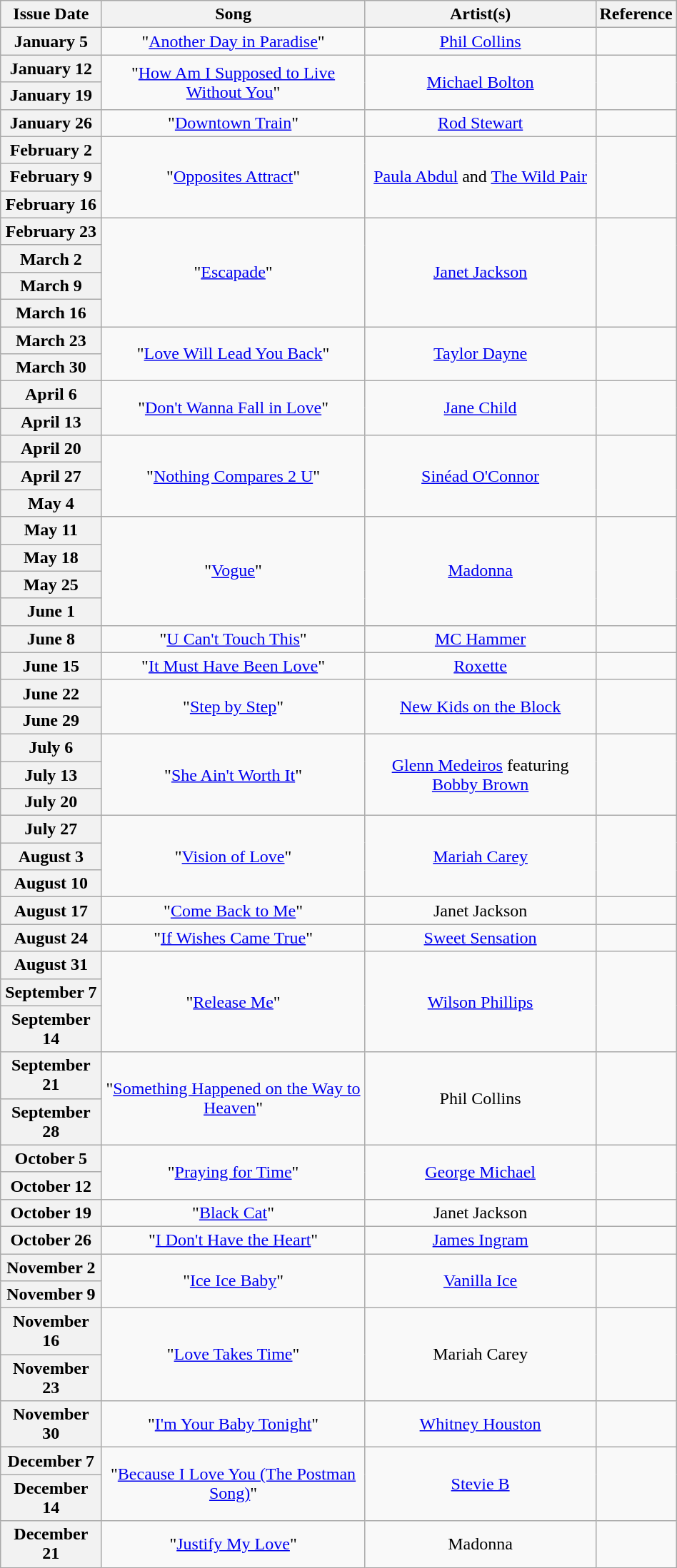<table class="wikitable plainrowheaders" style="text-align: center" width="50%">
<tr>
<th width=15%>Issue Date</th>
<th width=40%>Song</th>
<th width=35%>Artist(s)</th>
<th width=10%>Reference</th>
</tr>
<tr>
<th scope="row">January 5</th>
<td>"<a href='#'>Another Day in Paradise</a>"</td>
<td><a href='#'>Phil Collins</a></td>
<td></td>
</tr>
<tr>
<th scope="row">January 12</th>
<td rowspan="2">"<a href='#'>How Am I Supposed to Live Without You</a>"</td>
<td rowspan="2"><a href='#'>Michael Bolton</a></td>
<td rowspan="2"></td>
</tr>
<tr>
<th scope="row">January 19</th>
</tr>
<tr>
<th scope="row">January 26</th>
<td>"<a href='#'>Downtown Train</a>"</td>
<td><a href='#'>Rod Stewart</a></td>
<td></td>
</tr>
<tr>
<th scope="row">February 2</th>
<td rowspan="3">"<a href='#'>Opposites Attract</a>"</td>
<td rowspan="3"><a href='#'>Paula Abdul</a> and <a href='#'>The Wild Pair</a></td>
<td rowspan="3"></td>
</tr>
<tr>
<th scope="row">February 9</th>
</tr>
<tr>
<th scope="row">February 16</th>
</tr>
<tr>
<th scope="row">February 23</th>
<td rowspan="4">"<a href='#'>Escapade</a>"</td>
<td rowspan="4"><a href='#'>Janet Jackson</a></td>
<td rowspan="4"></td>
</tr>
<tr>
<th scope="row">March 2</th>
</tr>
<tr>
<th scope="row">March 9</th>
</tr>
<tr>
<th scope="row">March 16</th>
</tr>
<tr>
<th scope="row">March 23</th>
<td rowspan="2">"<a href='#'>Love Will Lead You Back</a>"</td>
<td rowspan="2"><a href='#'>Taylor Dayne</a></td>
<td rowspan="2"></td>
</tr>
<tr>
<th scope="row">March 30</th>
</tr>
<tr>
<th scope="row">April 6</th>
<td rowspan="2">"<a href='#'>Don't Wanna Fall in Love</a>"</td>
<td rowspan="2"><a href='#'>Jane Child</a></td>
<td rowspan="2"></td>
</tr>
<tr>
<th scope="row">April 13</th>
</tr>
<tr>
<th scope="row">April 20</th>
<td rowspan="3">"<a href='#'>Nothing Compares 2 U</a>"</td>
<td rowspan="3"><a href='#'>Sinéad O'Connor</a></td>
<td rowspan="3"></td>
</tr>
<tr>
<th scope="row">April 27</th>
</tr>
<tr>
<th scope="row">May 4</th>
</tr>
<tr>
<th scope="row">May 11</th>
<td rowspan="4">"<a href='#'>Vogue</a>"</td>
<td rowspan="4"><a href='#'>Madonna</a></td>
<td rowspan="4"></td>
</tr>
<tr>
<th scope="row">May 18</th>
</tr>
<tr>
<th scope="row">May 25</th>
</tr>
<tr>
<th scope="row">June 1</th>
</tr>
<tr>
<th scope="row">June 8</th>
<td>"<a href='#'>U Can't Touch This</a>"</td>
<td><a href='#'>MC Hammer</a></td>
<td></td>
</tr>
<tr>
<th scope="row">June 15</th>
<td>"<a href='#'>It Must Have Been Love</a>"</td>
<td><a href='#'>Roxette</a></td>
<td></td>
</tr>
<tr>
<th scope="row">June 22</th>
<td rowspan="2">"<a href='#'>Step by Step</a>"</td>
<td rowspan="2"><a href='#'>New Kids on the Block</a></td>
<td rowspan="2"></td>
</tr>
<tr>
<th scope="row">June 29</th>
</tr>
<tr>
<th scope="row">July 6</th>
<td rowspan="3">"<a href='#'>She Ain't Worth It</a>"</td>
<td rowspan="3"><a href='#'>Glenn Medeiros</a> featuring <a href='#'>Bobby Brown</a></td>
<td rowspan="3"></td>
</tr>
<tr>
<th scope="row">July 13</th>
</tr>
<tr>
<th scope="row">July 20</th>
</tr>
<tr>
<th scope="row">July 27</th>
<td rowspan="3">"<a href='#'>Vision of Love</a>"</td>
<td rowspan="3"><a href='#'>Mariah Carey</a></td>
<td rowspan="3"></td>
</tr>
<tr>
<th scope="row">August 3</th>
</tr>
<tr>
<th scope="row">August 10</th>
</tr>
<tr>
<th scope="row">August 17</th>
<td>"<a href='#'>Come Back to Me</a>"</td>
<td>Janet Jackson</td>
<td></td>
</tr>
<tr>
<th scope="row">August 24</th>
<td>"<a href='#'>If Wishes Came True</a>"</td>
<td><a href='#'>Sweet Sensation</a></td>
<td></td>
</tr>
<tr>
<th scope="row">August 31</th>
<td rowspan="3">"<a href='#'>Release Me</a>"</td>
<td rowspan="3"><a href='#'>Wilson Phillips</a></td>
<td rowspan="3"></td>
</tr>
<tr>
<th scope="row">September 7</th>
</tr>
<tr>
<th scope="row">September 14</th>
</tr>
<tr>
<th scope="row">September 21</th>
<td rowspan="2">"<a href='#'>Something Happened on the Way to Heaven</a>"</td>
<td rowspan="2">Phil Collins</td>
<td rowspan="2"></td>
</tr>
<tr>
<th scope="row">September 28</th>
</tr>
<tr>
<th scope="row">October 5</th>
<td rowspan="2">"<a href='#'>Praying for Time</a>"</td>
<td rowspan="2"><a href='#'>George Michael</a></td>
<td rowspan="2"></td>
</tr>
<tr>
<th scope="row">October 12</th>
</tr>
<tr>
<th scope="row">October 19</th>
<td>"<a href='#'>Black Cat</a>"</td>
<td>Janet Jackson</td>
<td></td>
</tr>
<tr>
<th scope="row">October 26</th>
<td>"<a href='#'>I Don't Have the Heart</a>"</td>
<td><a href='#'>James Ingram</a></td>
<td></td>
</tr>
<tr>
<th scope="row">November 2</th>
<td rowspan="2">"<a href='#'>Ice Ice Baby</a>"</td>
<td rowspan="2"><a href='#'>Vanilla Ice</a></td>
<td rowspan="2"></td>
</tr>
<tr>
<th scope="row">November 9</th>
</tr>
<tr>
<th scope="row">November 16</th>
<td rowspan="2">"<a href='#'>Love Takes Time</a>"</td>
<td rowspan="2">Mariah Carey</td>
<td rowspan="2"></td>
</tr>
<tr>
<th scope="row">November 23</th>
</tr>
<tr>
<th scope="row">November 30</th>
<td>"<a href='#'>I'm Your Baby Tonight</a>"</td>
<td><a href='#'>Whitney Houston</a></td>
<td></td>
</tr>
<tr>
<th scope="row">December 7</th>
<td rowspan="2">"<a href='#'>Because I Love You (The Postman Song)</a>"</td>
<td rowspan="2"><a href='#'>Stevie B</a></td>
<td rowspan="2"></td>
</tr>
<tr>
<th scope="row">December 14</th>
</tr>
<tr>
<th scope="row">December 21</th>
<td>"<a href='#'>Justify My Love</a>"</td>
<td>Madonna</td>
<td></td>
</tr>
</table>
